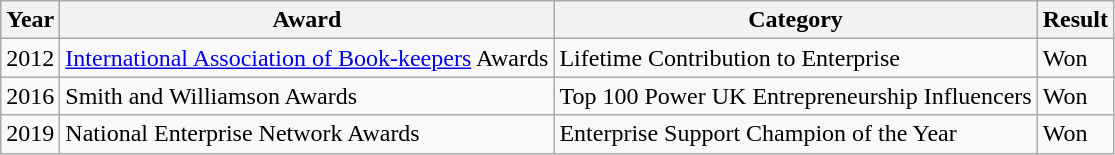<table class="wikitable sortable">
<tr>
<th>Year</th>
<th>Award</th>
<th>Category</th>
<th>Result</th>
</tr>
<tr>
<td>2012</td>
<td><a href='#'>International Association of Book-keepers</a> Awards</td>
<td>Lifetime Contribution to Enterprise</td>
<td>Won</td>
</tr>
<tr>
<td>2016</td>
<td>Smith and Williamson Awards</td>
<td>Top 100 Power UK Entrepreneurship Influencers</td>
<td>Won</td>
</tr>
<tr>
<td>2019</td>
<td>National Enterprise Network Awards</td>
<td>Enterprise Support Champion of the Year</td>
<td>Won</td>
</tr>
</table>
